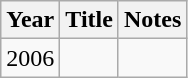<table class="wikitable">
<tr>
<th>Year</th>
<th>Title</th>
<th>Notes</th>
</tr>
<tr>
<td>2006</td>
<td></td>
</tr>
</table>
